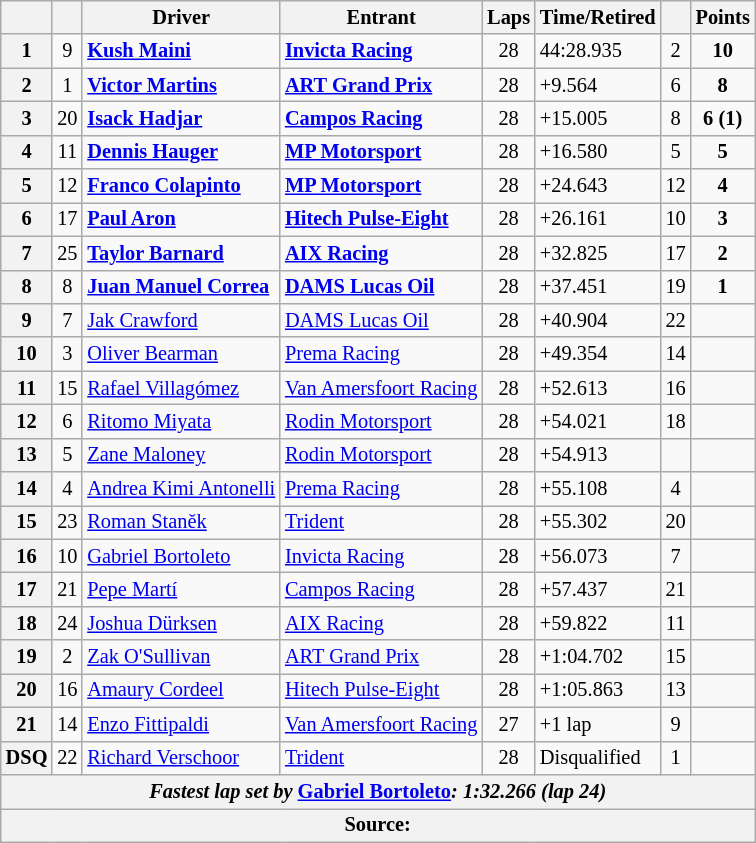<table class="wikitable" style="font-size:85%">
<tr>
<th scope="col"></th>
<th scope="col"></th>
<th scope="col">Driver</th>
<th scope="col">Entrant</th>
<th scope="col">Laps</th>
<th scope="col">Time/Retired</th>
<th scope="col"></th>
<th scope="col">Points</th>
</tr>
<tr>
<th>1</th>
<td align="center">9</td>
<td> <strong><a href='#'>Kush Maini</a></strong></td>
<td><strong><a href='#'>Invicta Racing</a></strong></td>
<td align="center">28</td>
<td>44:28.935</td>
<td align="center">2</td>
<td align="center"><strong>10</strong></td>
</tr>
<tr>
<th>2</th>
<td align="center">1</td>
<td> <strong><a href='#'>Victor Martins</a></strong></td>
<td><strong><a href='#'>ART Grand Prix</a></strong></td>
<td align="center">28</td>
<td>+9.564</td>
<td align="center">6</td>
<td align="center"><strong>8</strong></td>
</tr>
<tr>
<th>3</th>
<td align="center">20</td>
<td> <strong><a href='#'>Isack Hadjar</a></strong></td>
<td><strong><a href='#'>Campos Racing</a></strong></td>
<td align="center">28</td>
<td>+15.005</td>
<td align="center">8</td>
<td align="center"><strong>6 (1)</strong></td>
</tr>
<tr>
<th>4</th>
<td align="center">11</td>
<td> <strong><a href='#'>Dennis Hauger</a></strong></td>
<td><strong><a href='#'>MP Motorsport</a></strong></td>
<td align="center">28</td>
<td>+16.580</td>
<td align="center">5</td>
<td align="center"><strong>5</strong></td>
</tr>
<tr>
<th>5</th>
<td align="center">12</td>
<td> <strong><a href='#'>Franco Colapinto</a></strong></td>
<td><strong><a href='#'>MP Motorsport</a></strong></td>
<td align="center">28</td>
<td>+24.643</td>
<td align="center">12</td>
<td align="center"><strong>4</strong></td>
</tr>
<tr>
<th>6</th>
<td align="center">17</td>
<td> <strong><a href='#'>Paul Aron</a></strong></td>
<td><strong><a href='#'>Hitech Pulse-Eight</a></strong></td>
<td align="center">28</td>
<td>+26.161</td>
<td align="center">10</td>
<td align="center"><strong>3</strong></td>
</tr>
<tr>
<th>7</th>
<td align="center">25</td>
<td> <strong><a href='#'>Taylor Barnard</a></strong></td>
<td><strong><a href='#'>AIX Racing</a></strong></td>
<td align="center">28</td>
<td>+32.825</td>
<td align="center">17</td>
<td align="center"><strong>2</strong></td>
</tr>
<tr>
<th>8</th>
<td align="center">8</td>
<td> <strong><a href='#'>Juan Manuel Correa</a></strong></td>
<td><strong><a href='#'>DAMS Lucas Oil</a></strong></td>
<td align="center">28</td>
<td>+37.451</td>
<td align="center">19</td>
<td align="center"><strong>1</strong></td>
</tr>
<tr>
<th>9</th>
<td align="center">7</td>
<td> <a href='#'>Jak Crawford</a></td>
<td><a href='#'>DAMS Lucas Oil</a></td>
<td align="center">28</td>
<td>+40.904</td>
<td align="center">22</td>
<td align="center"></td>
</tr>
<tr>
<th>10</th>
<td align="center">3</td>
<td> <a href='#'>Oliver Bearman</a></td>
<td><a href='#'>Prema Racing</a></td>
<td align="center">28</td>
<td>+49.354</td>
<td align="center">14</td>
<td align="center"></td>
</tr>
<tr>
<th>11</th>
<td align="center">15</td>
<td> <a href='#'>Rafael Villagómez</a></td>
<td><a href='#'>Van Amersfoort Racing</a></td>
<td align="center">28</td>
<td>+52.613</td>
<td align="center">16</td>
<td align="center"></td>
</tr>
<tr>
<th>12</th>
<td align="center">6</td>
<td> <a href='#'>Ritomo Miyata</a></td>
<td><a href='#'>Rodin Motorsport</a></td>
<td align="center">28</td>
<td>+54.021</td>
<td align="center">18</td>
<td align="center"></td>
</tr>
<tr>
<th>13</th>
<td align="center">5</td>
<td> <a href='#'>Zane Maloney</a></td>
<td><a href='#'>Rodin Motorsport</a></td>
<td align="center">28</td>
<td>+54.913</td>
<td align="center"></td>
<td align="center"></td>
</tr>
<tr>
<th>14</th>
<td align="center">4</td>
<td> <a href='#'>Andrea Kimi Antonelli</a></td>
<td><a href='#'>Prema Racing</a></td>
<td align="center">28</td>
<td>+55.108</td>
<td align="center">4</td>
<td align="center"></td>
</tr>
<tr>
<th>15</th>
<td align="center">23</td>
<td> <a href='#'>Roman Staněk</a></td>
<td><a href='#'>Trident</a></td>
<td align="center">28</td>
<td>+55.302</td>
<td align="center">20</td>
<td align="center"></td>
</tr>
<tr>
<th>16</th>
<td align="center">10</td>
<td> <a href='#'>Gabriel Bortoleto</a></td>
<td><a href='#'>Invicta Racing</a></td>
<td align="center">28</td>
<td>+56.073</td>
<td align="center">7</td>
<td align="center"></td>
</tr>
<tr>
<th>17</th>
<td align="center">21</td>
<td> <a href='#'>Pepe Martí</a></td>
<td><a href='#'>Campos Racing</a></td>
<td align="center">28</td>
<td>+57.437</td>
<td align="center">21</td>
<td align="center"></td>
</tr>
<tr>
<th>18</th>
<td align="center">24</td>
<td> <a href='#'>Joshua Dürksen</a></td>
<td><a href='#'>AIX Racing</a></td>
<td align="center">28</td>
<td>+59.822</td>
<td align="center">11</td>
<td align="center"></td>
</tr>
<tr>
<th>19</th>
<td align="center">2</td>
<td> <a href='#'>Zak O'Sullivan</a></td>
<td><a href='#'>ART Grand Prix</a></td>
<td align="center">28</td>
<td>+1:04.702</td>
<td align="center">15</td>
<td align="center"></td>
</tr>
<tr>
<th>20</th>
<td align="center">16</td>
<td> <a href='#'>Amaury Cordeel</a></td>
<td><a href='#'>Hitech Pulse-Eight</a></td>
<td align="center">28</td>
<td>+1:05.863</td>
<td align="center">13</td>
<td align="center"></td>
</tr>
<tr>
<th>21</th>
<td align="center">14</td>
<td> <a href='#'>Enzo Fittipaldi</a></td>
<td><a href='#'>Van Amersfoort Racing</a></td>
<td align="center">27</td>
<td>+1 lap</td>
<td align="center">9</td>
<td align="center"></td>
</tr>
<tr>
<th>DSQ</th>
<td align="center">22</td>
<td> <a href='#'>Richard Verschoor</a></td>
<td><a href='#'>Trident</a></td>
<td align="center">28</td>
<td>Disqualified</td>
<td align="center">1</td>
<td align="center"></td>
</tr>
<tr>
<th colspan="8"><em>Fastest lap set by</em> <strong> <a href='#'>Gabriel Bortoleto</a><strong><em>: 1:32.266 (lap 24)<em></th>
</tr>
<tr>
<th colspan="8">Source:</th>
</tr>
</table>
